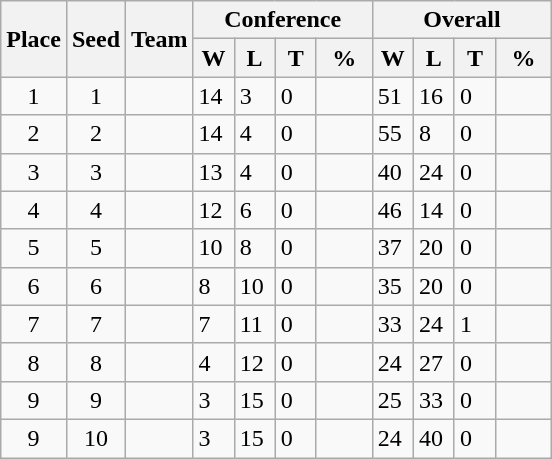<table class="wikitable">
<tr>
<th rowspan ="2">Place</th>
<th rowspan ="2">Seed</th>
<th rowspan ="2">Team</th>
<th colspan = "4">Conference</th>
<th colspan = "4">Overall</th>
</tr>
<tr>
<th scope="col" style="width: 20px;">W</th>
<th scope="col" style="width: 20px;">L</th>
<th scope="col" style="width: 20px;">T</th>
<th scope="col" style="width: 30px;">%</th>
<th scope="col" style="width: 20px;">W</th>
<th scope="col" style="width: 20px;">L</th>
<th scope="col" style="width: 20px;">T</th>
<th scope="col" style="width: 30px;">%</th>
</tr>
<tr>
<td style="text-align:center;">1</td>
<td style="text-align:center;">1</td>
<td></td>
<td>14</td>
<td>3</td>
<td>0</td>
<td></td>
<td>51</td>
<td>16</td>
<td>0</td>
<td></td>
</tr>
<tr>
<td style="text-align:center;">2</td>
<td style="text-align:center;">2</td>
<td></td>
<td>14</td>
<td>4</td>
<td>0</td>
<td></td>
<td>55</td>
<td>8</td>
<td>0</td>
<td></td>
</tr>
<tr>
<td style="text-align:center;">3</td>
<td style="text-align:center;">3</td>
<td></td>
<td>13</td>
<td>4</td>
<td>0</td>
<td></td>
<td>40</td>
<td>24</td>
<td>0</td>
<td></td>
</tr>
<tr>
<td style="text-align:center;">4</td>
<td style="text-align:center;">4</td>
<td></td>
<td>12</td>
<td>6</td>
<td>0</td>
<td></td>
<td>46</td>
<td>14</td>
<td>0</td>
<td></td>
</tr>
<tr>
<td style="text-align:center;">5</td>
<td style="text-align:center;">5</td>
<td></td>
<td>10</td>
<td>8</td>
<td>0</td>
<td></td>
<td>37</td>
<td>20</td>
<td>0</td>
<td></td>
</tr>
<tr>
<td style="text-align:center;">6</td>
<td style="text-align:center;">6</td>
<td></td>
<td>8</td>
<td>10</td>
<td>0</td>
<td></td>
<td>35</td>
<td>20</td>
<td>0</td>
<td></td>
</tr>
<tr>
<td style="text-align:center;">7</td>
<td style="text-align:center;">7</td>
<td></td>
<td>7</td>
<td>11</td>
<td>0</td>
<td></td>
<td>33</td>
<td>24</td>
<td>1</td>
<td></td>
</tr>
<tr>
<td style="text-align:center;">8</td>
<td style="text-align:center;">8</td>
<td></td>
<td>4</td>
<td>12</td>
<td>0</td>
<td></td>
<td>24</td>
<td>27</td>
<td>0</td>
<td></td>
</tr>
<tr>
<td style="text-align:center;">9</td>
<td style="text-align:center;">9</td>
<td></td>
<td>3</td>
<td>15</td>
<td>0</td>
<td></td>
<td>25</td>
<td>33</td>
<td>0</td>
<td></td>
</tr>
<tr>
<td style="text-align:center;">9</td>
<td style="text-align:center;">10</td>
<td></td>
<td>3</td>
<td>15</td>
<td>0</td>
<td></td>
<td>24</td>
<td>40</td>
<td>0</td>
<td></td>
</tr>
</table>
